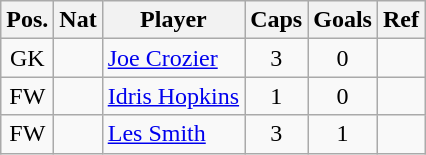<table style="text-align:center; border:1px #aaa solid;" class="wikitable">
<tr>
<th>Pos.</th>
<th>Nat</th>
<th>Player</th>
<th>Caps</th>
<th>Goals</th>
<th>Ref</th>
</tr>
<tr>
<td>GK</td>
<td></td>
<td style="text-align:left;"><a href='#'>Joe Crozier</a></td>
<td>3</td>
<td>0</td>
<td></td>
</tr>
<tr>
<td>FW</td>
<td></td>
<td style="text-align:left;"><a href='#'>Idris Hopkins</a></td>
<td>1</td>
<td>0</td>
<td></td>
</tr>
<tr>
<td>FW</td>
<td></td>
<td style="text-align:left;"><a href='#'>Les Smith</a></td>
<td>3</td>
<td>1</td>
<td></td>
</tr>
</table>
